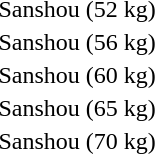<table>
<tr>
<td rowspan="2">Sanshou (52 kg)</td>
<td rowspan="2"></td>
<td rowspan="2"></td>
<td></td>
</tr>
<tr>
<td></td>
</tr>
<tr>
<td rowspan="2">Sanshou (56 kg)</td>
<td rowspan="2"></td>
<td rowspan="2"></td>
<td></td>
</tr>
<tr>
<td></td>
</tr>
<tr>
<td rowspan="2">Sanshou (60 kg)</td>
<td rowspan="2"></td>
<td rowspan="2"></td>
<td></td>
</tr>
<tr>
<td></td>
</tr>
<tr>
<td rowspan="2">Sanshou (65 kg)</td>
<td rowspan="2"></td>
<td rowspan="2"></td>
<td></td>
</tr>
<tr>
<td></td>
</tr>
<tr>
<td rowspan="2">Sanshou (70 kg)</td>
<td rowspan="2"></td>
<td rowspan="2"></td>
<td></td>
</tr>
<tr>
<td></td>
</tr>
</table>
